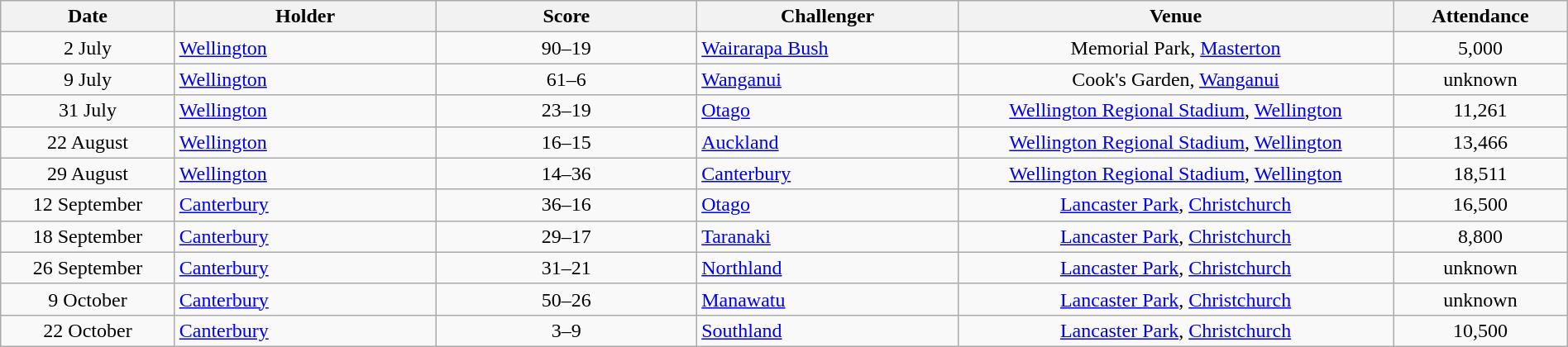<table class="wikitable" style="text-align:center" width=100%>
<tr>
<th width=10%>Date</th>
<th width=15%>Holder</th>
<th width=15%>Score</th>
<th width=15%>Challenger</th>
<th width=25%>Venue</th>
<th width=10%>Attendance</th>
</tr>
<tr>
<td>2 July</td>
<td align=left><a href='#'>Wellington</a></td>
<td>90–19</td>
<td align=left><a href='#'>Wairarapa Bush</a></td>
<td>Memorial Park, <a href='#'>Masterton</a></td>
<td>5,000</td>
</tr>
<tr>
<td>9 July</td>
<td align=left><a href='#'>Wellington</a></td>
<td>61–6</td>
<td align=left><a href='#'>Wanganui</a></td>
<td>Cook's Garden, <a href='#'>Wanganui</a></td>
<td>unknown</td>
</tr>
<tr>
<td>31 July</td>
<td align=left><a href='#'>Wellington</a></td>
<td>23–19</td>
<td align=left><a href='#'>Otago</a></td>
<td><a href='#'>Wellington Regional Stadium</a>, <a href='#'>Wellington</a></td>
<td>11,261</td>
</tr>
<tr>
<td>22 August</td>
<td align=left><a href='#'>Wellington</a></td>
<td>16–15</td>
<td align=left><a href='#'>Auckland</a></td>
<td><a href='#'>Wellington Regional Stadium</a>, <a href='#'>Wellington</a></td>
<td>13,466</td>
</tr>
<tr>
<td>29 August</td>
<td align=left><a href='#'>Wellington</a></td>
<td>14–36</td>
<td align=left><a href='#'>Canterbury</a></td>
<td><a href='#'>Wellington Regional Stadium</a>, <a href='#'>Wellington</a></td>
<td>18,511</td>
</tr>
<tr>
<td>12 September</td>
<td align=left><a href='#'>Canterbury</a></td>
<td>36–16</td>
<td align=left><a href='#'>Otago</a></td>
<td><a href='#'>Lancaster Park</a>, <a href='#'>Christchurch</a></td>
<td>16,500</td>
</tr>
<tr>
<td>18 September</td>
<td align=left><a href='#'>Canterbury</a></td>
<td>29–17</td>
<td align=left><a href='#'>Taranaki</a></td>
<td><a href='#'>Lancaster Park</a>, <a href='#'>Christchurch</a></td>
<td>8,800</td>
</tr>
<tr>
<td>26 September</td>
<td align=left><a href='#'>Canterbury</a></td>
<td>31–21</td>
<td align=left><a href='#'>Northland</a></td>
<td><a href='#'>Lancaster Park</a>, <a href='#'>Christchurch</a></td>
<td>unknown</td>
</tr>
<tr>
<td>9 October</td>
<td align=left><a href='#'>Canterbury</a></td>
<td>50–26</td>
<td align=left><a href='#'>Manawatu</a></td>
<td><a href='#'>Lancaster Park</a>, <a href='#'>Christchurch</a></td>
<td>unknown</td>
</tr>
<tr>
<td>22 October</td>
<td align=left><a href='#'>Canterbury</a></td>
<td>3–9</td>
<td align=left><a href='#'>Southland</a></td>
<td><a href='#'>Lancaster Park</a>, <a href='#'>Christchurch</a></td>
<td>10,500</td>
</tr>
</table>
